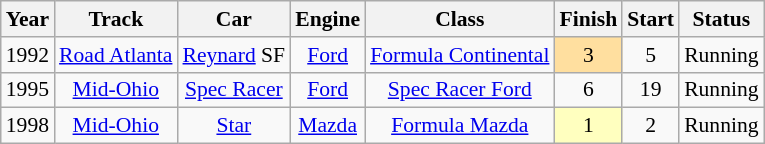<table class="wikitable" style="text-align:center; font-size:90%">
<tr>
<th>Year</th>
<th>Track</th>
<th>Car</th>
<th>Engine</th>
<th>Class</th>
<th>Finish</th>
<th>Start</th>
<th>Status</th>
</tr>
<tr>
<td>1992</td>
<td><a href='#'>Road Atlanta</a></td>
<td><a href='#'>Reynard</a> SF</td>
<td><a href='#'>Ford</a></td>
<td><a href='#'>Formula Continental</a></td>
<td style="background-color:#FFDF9F">3</td>
<td>5</td>
<td>Running</td>
</tr>
<tr>
<td>1995</td>
<td><a href='#'>Mid-Ohio</a></td>
<td><a href='#'>Spec Racer</a></td>
<td><a href='#'>Ford</a></td>
<td><a href='#'>Spec Racer Ford</a></td>
<td>6</td>
<td>19</td>
<td>Running</td>
</tr>
<tr>
<td>1998</td>
<td><a href='#'>Mid-Ohio</a></td>
<td><a href='#'>Star</a></td>
<td><a href='#'>Mazda</a></td>
<td><a href='#'>Formula Mazda</a></td>
<td style="background-color:#FFFFBF">1</td>
<td>2</td>
<td>Running</td>
</tr>
</table>
